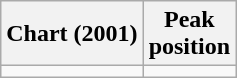<table class="wikitable">
<tr>
<th>Chart (2001)</th>
<th>Peak<br>position</th>
</tr>
<tr>
<td></td>
</tr>
</table>
